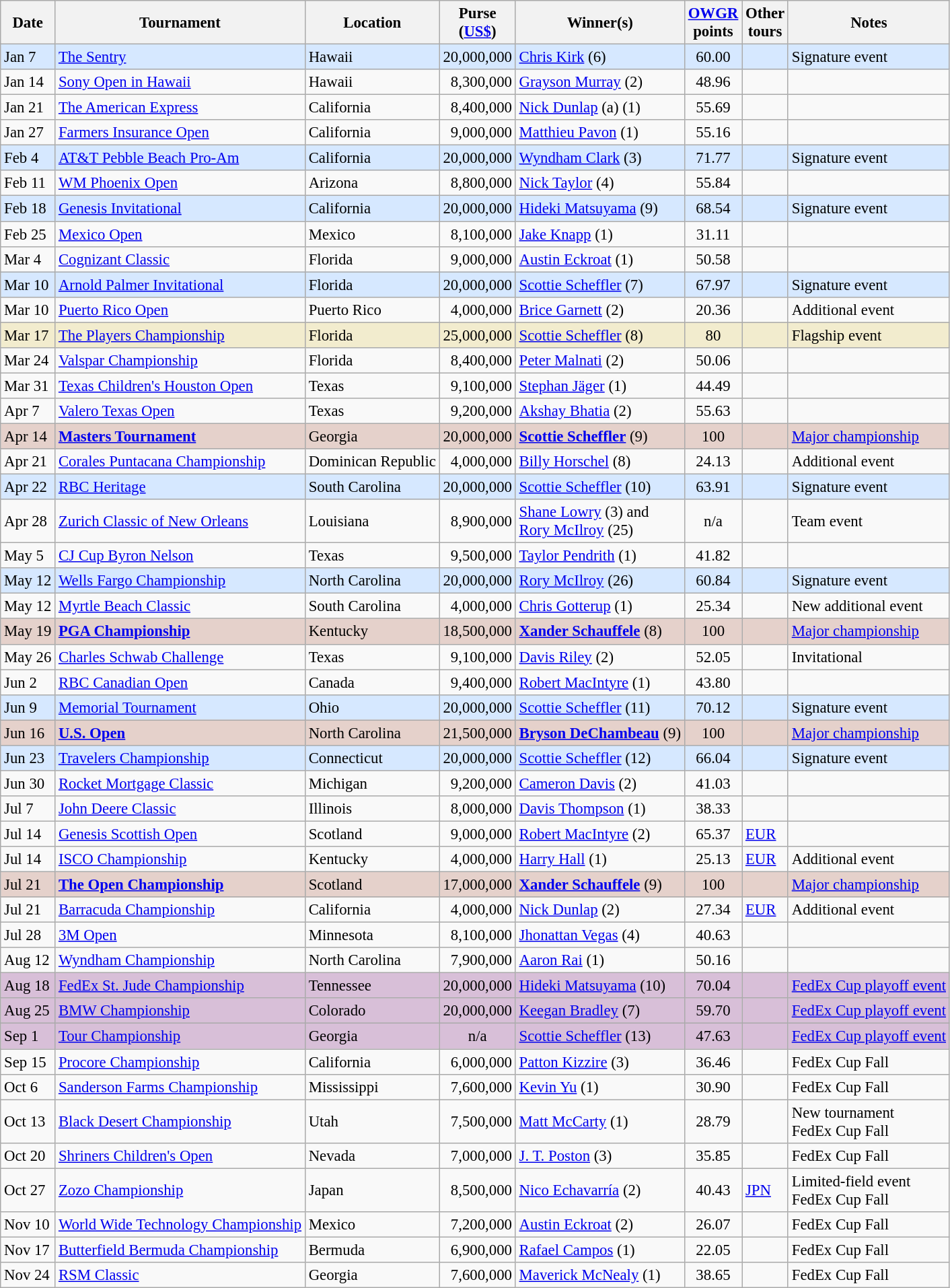<table class="wikitable" style="font-size:95%">
<tr>
<th>Date</th>
<th>Tournament</th>
<th>Location</th>
<th>Purse<br>(<a href='#'>US$</a>)</th>
<th>Winner(s)</th>
<th><a href='#'>OWGR</a><br>points</th>
<th>Other<br>tours</th>
<th>Notes</th>
</tr>
<tr style="background:#D6E8FF;">
<td>Jan 7</td>
<td><a href='#'>The Sentry</a></td>
<td>Hawaii</td>
<td align=right>20,000,000</td>
<td> <a href='#'>Chris Kirk</a> (6)</td>
<td align=center>60.00</td>
<td></td>
<td>Signature event</td>
</tr>
<tr>
<td>Jan 14</td>
<td><a href='#'>Sony Open in Hawaii</a></td>
<td>Hawaii</td>
<td align=right>8,300,000</td>
<td> <a href='#'>Grayson Murray</a> (2)</td>
<td align=center>48.96</td>
<td></td>
<td></td>
</tr>
<tr>
<td>Jan 21</td>
<td><a href='#'>The American Express</a></td>
<td>California</td>
<td align=right>8,400,000</td>
<td> <a href='#'>Nick Dunlap</a> (a) (1)</td>
<td align=center>55.69</td>
<td></td>
<td></td>
</tr>
<tr>
<td>Jan 27</td>
<td><a href='#'>Farmers Insurance Open</a></td>
<td>California</td>
<td align=right>9,000,000</td>
<td> <a href='#'>Matthieu Pavon</a> (1)</td>
<td align=center>55.16</td>
<td></td>
<td></td>
</tr>
<tr style="background:#D6E8FF;">
<td>Feb 4</td>
<td><a href='#'>AT&T Pebble Beach Pro-Am</a></td>
<td>California</td>
<td align=right>20,000,000</td>
<td> <a href='#'>Wyndham Clark</a> (3)</td>
<td align=center>71.77</td>
<td></td>
<td>Signature event</td>
</tr>
<tr>
<td>Feb 11</td>
<td><a href='#'>WM Phoenix Open</a></td>
<td>Arizona</td>
<td align=right>8,800,000</td>
<td> <a href='#'>Nick Taylor</a> (4)</td>
<td align=center>55.84</td>
<td></td>
<td></td>
</tr>
<tr style="background:#D6E8FF;">
<td>Feb 18</td>
<td><a href='#'>Genesis Invitational</a></td>
<td>California</td>
<td align=right>20,000,000</td>
<td> <a href='#'>Hideki Matsuyama</a> (9)</td>
<td align=center>68.54</td>
<td></td>
<td>Signature event</td>
</tr>
<tr>
<td>Feb 25</td>
<td><a href='#'>Mexico Open</a></td>
<td>Mexico</td>
<td align=right>8,100,000</td>
<td> <a href='#'>Jake Knapp</a> (1)</td>
<td align=center>31.11</td>
<td></td>
<td></td>
</tr>
<tr>
<td>Mar 4</td>
<td><a href='#'>Cognizant Classic</a></td>
<td>Florida</td>
<td align=right>9,000,000</td>
<td> <a href='#'>Austin Eckroat</a> (1)</td>
<td align=center>50.58</td>
<td></td>
<td></td>
</tr>
<tr style="background:#D6E8FF;">
<td>Mar 10</td>
<td><a href='#'>Arnold Palmer Invitational</a></td>
<td>Florida</td>
<td align=right>20,000,000</td>
<td> <a href='#'>Scottie Scheffler</a> (7)</td>
<td align=center>67.97</td>
<td></td>
<td>Signature event</td>
</tr>
<tr>
<td>Mar 10</td>
<td><a href='#'>Puerto Rico Open</a></td>
<td>Puerto Rico</td>
<td align=right>4,000,000</td>
<td> <a href='#'>Brice Garnett</a> (2)</td>
<td align=center>20.36</td>
<td></td>
<td>Additional event</td>
</tr>
<tr style="background:#f2ecce;">
<td>Mar 17</td>
<td><a href='#'>The Players Championship</a></td>
<td>Florida</td>
<td align=right>25,000,000</td>
<td> <a href='#'>Scottie Scheffler</a> (8)</td>
<td align=center>80</td>
<td></td>
<td>Flagship event</td>
</tr>
<tr>
<td>Mar 24</td>
<td><a href='#'>Valspar Championship</a></td>
<td>Florida</td>
<td align=right>8,400,000</td>
<td> <a href='#'>Peter Malnati</a> (2)</td>
<td align=center>50.06</td>
<td></td>
<td></td>
</tr>
<tr>
<td>Mar 31</td>
<td><a href='#'>Texas Children's Houston Open</a></td>
<td>Texas</td>
<td align=right>9,100,000</td>
<td> <a href='#'>Stephan Jäger</a> (1)</td>
<td align=center>44.49</td>
<td></td>
<td></td>
</tr>
<tr>
<td>Apr 7</td>
<td><a href='#'>Valero Texas Open</a></td>
<td>Texas</td>
<td align=right>9,200,000</td>
<td> <a href='#'>Akshay Bhatia</a> (2)</td>
<td align=center>55.63</td>
<td></td>
<td></td>
</tr>
<tr style="background:#e5d1cb;">
<td>Apr 14</td>
<td><strong><a href='#'>Masters Tournament</a></strong></td>
<td>Georgia</td>
<td align=right>20,000,000</td>
<td> <strong><a href='#'>Scottie Scheffler</a></strong> (9)</td>
<td align=center>100</td>
<td></td>
<td><a href='#'>Major championship</a></td>
</tr>
<tr>
<td>Apr 21</td>
<td><a href='#'>Corales Puntacana Championship</a></td>
<td>Dominican Republic</td>
<td align=right>4,000,000</td>
<td> <a href='#'>Billy Horschel</a> (8)</td>
<td align=center>24.13</td>
<td></td>
<td>Additional event</td>
</tr>
<tr style="background:#D6E8FF;">
<td>Apr 22</td>
<td><a href='#'>RBC Heritage</a></td>
<td>South Carolina</td>
<td align=right>20,000,000</td>
<td> <a href='#'>Scottie Scheffler</a> (10)</td>
<td align=center>63.91</td>
<td></td>
<td>Signature event</td>
</tr>
<tr>
<td>Apr 28</td>
<td><a href='#'>Zurich Classic of New Orleans</a></td>
<td>Louisiana</td>
<td align=right>8,900,000</td>
<td> <a href='#'>Shane Lowry</a> (3) and<br> <a href='#'>Rory McIlroy</a> (25)</td>
<td align=center>n/a</td>
<td></td>
<td>Team event</td>
</tr>
<tr>
<td>May 5</td>
<td><a href='#'>CJ Cup Byron Nelson</a></td>
<td>Texas</td>
<td align=right>9,500,000</td>
<td> <a href='#'>Taylor Pendrith</a> (1)</td>
<td align=center>41.82</td>
<td></td>
<td></td>
</tr>
<tr style="background:#D6E8FF;">
<td>May 12</td>
<td><a href='#'>Wells Fargo Championship</a></td>
<td>North Carolina</td>
<td align=right>20,000,000</td>
<td> <a href='#'>Rory McIlroy</a> (26)</td>
<td align=center>60.84</td>
<td></td>
<td>Signature event</td>
</tr>
<tr>
<td>May 12</td>
<td><a href='#'>Myrtle Beach Classic</a></td>
<td>South Carolina</td>
<td align=right>4,000,000</td>
<td> <a href='#'>Chris Gotterup</a> (1)</td>
<td align=center>25.34</td>
<td></td>
<td>New additional event</td>
</tr>
<tr style="background:#e5d1cb;">
<td>May 19</td>
<td><strong><a href='#'>PGA Championship</a></strong></td>
<td>Kentucky</td>
<td align=right>18,500,000</td>
<td> <strong><a href='#'>Xander Schauffele</a></strong> (8)</td>
<td align=center>100</td>
<td></td>
<td><a href='#'>Major championship</a></td>
</tr>
<tr>
<td>May 26</td>
<td><a href='#'>Charles Schwab Challenge</a></td>
<td>Texas</td>
<td align=right>9,100,000</td>
<td> <a href='#'>Davis Riley</a> (2)</td>
<td align=center>52.05</td>
<td></td>
<td>Invitational</td>
</tr>
<tr>
<td>Jun 2</td>
<td><a href='#'>RBC Canadian Open</a></td>
<td>Canada</td>
<td align=right>9,400,000</td>
<td> <a href='#'>Robert MacIntyre</a> (1)</td>
<td align=center>43.80</td>
<td></td>
<td></td>
</tr>
<tr style="background:#D6E8FF;">
<td>Jun 9</td>
<td><a href='#'>Memorial Tournament</a></td>
<td>Ohio</td>
<td align=right>20,000,000</td>
<td> <a href='#'>Scottie Scheffler</a> (11)</td>
<td align=center>70.12</td>
<td></td>
<td>Signature event</td>
</tr>
<tr style="background:#e5d1cb;">
<td>Jun 16</td>
<td><strong><a href='#'>U.S. Open</a></strong></td>
<td>North Carolina</td>
<td align=right>21,500,000</td>
<td> <strong><a href='#'>Bryson DeChambeau</a></strong> (9)</td>
<td align=center>100</td>
<td></td>
<td><a href='#'>Major championship</a></td>
</tr>
<tr style="background:#D6E8FF;">
<td>Jun 23</td>
<td><a href='#'>Travelers Championship</a></td>
<td>Connecticut</td>
<td align=right>20,000,000</td>
<td> <a href='#'>Scottie Scheffler</a> (12)</td>
<td align=center>66.04</td>
<td></td>
<td>Signature event</td>
</tr>
<tr>
<td>Jun 30</td>
<td><a href='#'>Rocket Mortgage Classic</a></td>
<td>Michigan</td>
<td align=right>9,200,000</td>
<td> <a href='#'>Cameron Davis</a> (2)</td>
<td align=center>41.03</td>
<td></td>
<td></td>
</tr>
<tr>
<td>Jul 7</td>
<td><a href='#'>John Deere Classic</a></td>
<td>Illinois</td>
<td align=right>8,000,000</td>
<td> <a href='#'>Davis Thompson</a> (1)</td>
<td align=center>38.33</td>
<td></td>
<td></td>
</tr>
<tr>
<td>Jul 14</td>
<td><a href='#'>Genesis Scottish Open</a></td>
<td>Scotland</td>
<td align=right>9,000,000</td>
<td> <a href='#'>Robert MacIntyre</a> (2)</td>
<td align=center>65.37</td>
<td><a href='#'>EUR</a></td>
<td></td>
</tr>
<tr>
<td>Jul 14</td>
<td><a href='#'>ISCO Championship</a></td>
<td>Kentucky</td>
<td align=right>4,000,000</td>
<td> <a href='#'>Harry Hall</a> (1)</td>
<td align=center>25.13</td>
<td><a href='#'>EUR</a></td>
<td>Additional event</td>
</tr>
<tr style="background:#e5d1cb;">
<td>Jul 21</td>
<td><strong><a href='#'>The Open Championship</a></strong></td>
<td>Scotland</td>
<td align=right>17,000,000</td>
<td> <strong><a href='#'>Xander Schauffele</a></strong> (9)</td>
<td align=center>100</td>
<td></td>
<td><a href='#'>Major championship</a></td>
</tr>
<tr>
<td>Jul 21</td>
<td><a href='#'>Barracuda Championship</a></td>
<td>California</td>
<td align=right>4,000,000</td>
<td> <a href='#'>Nick Dunlap</a> (2)</td>
<td align=center>27.34</td>
<td><a href='#'>EUR</a></td>
<td>Additional event</td>
</tr>
<tr>
<td>Jul 28</td>
<td><a href='#'>3M Open</a></td>
<td>Minnesota</td>
<td align=right>8,100,000</td>
<td> <a href='#'>Jhonattan Vegas</a> (4)</td>
<td align=center>40.63</td>
<td></td>
<td></td>
</tr>
<tr>
<td>Aug 12</td>
<td><a href='#'>Wyndham Championship</a></td>
<td>North Carolina</td>
<td align=right>7,900,000</td>
<td> <a href='#'>Aaron Rai</a> (1)</td>
<td align=center>50.16</td>
<td></td>
<td></td>
</tr>
<tr style="background:thistle;">
<td>Aug 18</td>
<td><a href='#'>FedEx St. Jude Championship</a></td>
<td>Tennessee</td>
<td align=right>20,000,000</td>
<td> <a href='#'>Hideki Matsuyama</a> (10)</td>
<td align=center>70.04</td>
<td></td>
<td><a href='#'>FedEx Cup playoff event</a></td>
</tr>
<tr style="background:thistle;">
<td>Aug 25</td>
<td><a href='#'>BMW Championship</a></td>
<td>Colorado</td>
<td align=right>20,000,000</td>
<td> <a href='#'>Keegan Bradley</a> (7)</td>
<td align=center>59.70</td>
<td></td>
<td><a href='#'>FedEx Cup playoff event</a></td>
</tr>
<tr style="background:thistle;">
<td>Sep 1</td>
<td><a href='#'>Tour Championship</a></td>
<td>Georgia</td>
<td align=center>n/a</td>
<td> <a href='#'>Scottie Scheffler</a> (13)</td>
<td align=center>47.63</td>
<td></td>
<td><a href='#'>FedEx Cup playoff event</a></td>
</tr>
<tr>
<td>Sep 15</td>
<td><a href='#'>Procore Championship</a></td>
<td>California</td>
<td align=right>6,000,000</td>
<td> <a href='#'>Patton Kizzire</a> (3)</td>
<td align=center>36.46</td>
<td></td>
<td>FedEx Cup Fall</td>
</tr>
<tr>
<td>Oct 6</td>
<td><a href='#'>Sanderson Farms Championship</a></td>
<td>Mississippi</td>
<td align=right>7,600,000</td>
<td> <a href='#'>Kevin Yu</a> (1)</td>
<td align=center>30.90</td>
<td></td>
<td>FedEx Cup Fall</td>
</tr>
<tr>
<td>Oct 13</td>
<td><a href='#'>Black Desert Championship</a></td>
<td>Utah</td>
<td align=right>7,500,000</td>
<td> <a href='#'>Matt McCarty</a> (1)</td>
<td align=center>28.79</td>
<td></td>
<td>New tournament<br>FedEx Cup Fall</td>
</tr>
<tr>
<td>Oct 20</td>
<td><a href='#'>Shriners Children's Open</a></td>
<td>Nevada</td>
<td align=right>7,000,000</td>
<td> <a href='#'>J. T. Poston</a> (3)</td>
<td align=center>35.85</td>
<td></td>
<td>FedEx Cup Fall</td>
</tr>
<tr>
<td>Oct 27</td>
<td><a href='#'>Zozo Championship</a></td>
<td>Japan</td>
<td align=right>8,500,000</td>
<td> <a href='#'>Nico Echavarría</a> (2)</td>
<td align=center>40.43</td>
<td><a href='#'>JPN</a></td>
<td>Limited-field event<br>FedEx Cup Fall</td>
</tr>
<tr>
<td>Nov 10</td>
<td><a href='#'>World Wide Technology Championship</a></td>
<td>Mexico</td>
<td align=right>7,200,000</td>
<td> <a href='#'>Austin Eckroat</a> (2)</td>
<td align=center>26.07</td>
<td></td>
<td>FedEx Cup Fall</td>
</tr>
<tr>
<td>Nov 17</td>
<td><a href='#'>Butterfield Bermuda Championship</a></td>
<td>Bermuda</td>
<td align=right>6,900,000</td>
<td> <a href='#'>Rafael Campos</a> (1)</td>
<td align=center>22.05</td>
<td></td>
<td>FedEx Cup Fall</td>
</tr>
<tr>
<td>Nov 24</td>
<td><a href='#'>RSM Classic</a></td>
<td>Georgia</td>
<td align=right>7,600,000</td>
<td>  <a href='#'>Maverick McNealy</a> (1)</td>
<td align=center>38.65</td>
<td></td>
<td>FedEx Cup Fall</td>
</tr>
</table>
